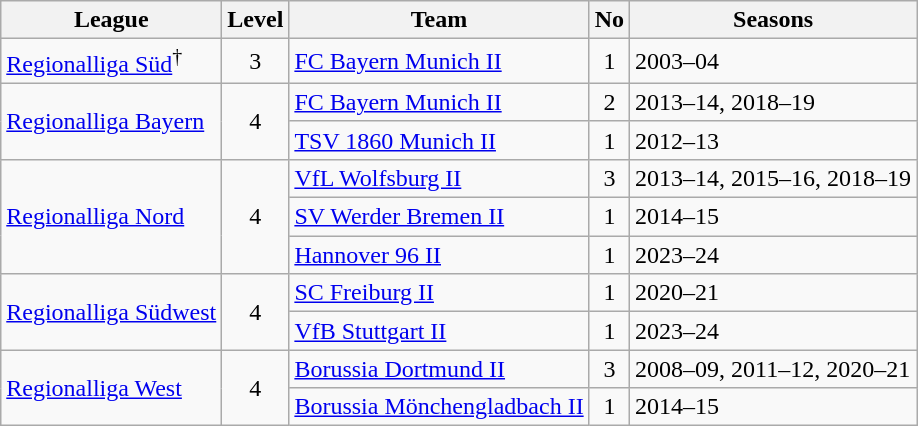<table class=wikitable>
<tr>
<th style="text-align:center">League</th>
<th style="text-align:center">Level</th>
<th style="text-align:center">Team</th>
<th style="text-align:center">No</th>
<th style="text-align:center">Seasons</th>
</tr>
<tr align="center">
<td align="left"><a href='#'>Regionalliga Süd</a><sup>†</sup></td>
<td>3</td>
<td align="left"><a href='#'>FC Bayern Munich II</a></td>
<td>1</td>
<td align="left">2003–04</td>
</tr>
<tr align="center">
<td align="left" rowspan=2><a href='#'>Regionalliga Bayern</a></td>
<td rowspan=2>4</td>
<td align="left"><a href='#'>FC Bayern Munich II</a></td>
<td>2</td>
<td align="left">2013–14, 2018–19</td>
</tr>
<tr align="center">
<td align="left"><a href='#'>TSV 1860 Munich II</a></td>
<td>1</td>
<td align="left">2012–13</td>
</tr>
<tr align="center">
<td align="left" rowspan=3><a href='#'>Regionalliga Nord</a></td>
<td rowspan=3>4</td>
<td align="left"><a href='#'>VfL Wolfsburg II</a></td>
<td>3</td>
<td align="left">2013–14, 2015–16, 2018–19</td>
</tr>
<tr align="center">
<td align="left"><a href='#'>SV Werder Bremen II</a></td>
<td>1</td>
<td align="left">2014–15</td>
</tr>
<tr align="center">
<td align="left"><a href='#'>Hannover 96 II</a></td>
<td>1</td>
<td align="left">2023–24</td>
</tr>
<tr align="center">
<td align="left" rowspan=2><a href='#'>Regionalliga Südwest</a></td>
<td rowspan=2>4</td>
<td align="left"><a href='#'>SC Freiburg II</a></td>
<td>1</td>
<td align="left">2020–21</td>
</tr>
<tr align="center">
<td align="left"><a href='#'>VfB Stuttgart II</a></td>
<td>1</td>
<td align="left">2023–24</td>
</tr>
<tr align="center">
<td align="left" rowspan=2><a href='#'>Regionalliga West</a></td>
<td rowspan=2>4</td>
<td align="left"><a href='#'>Borussia Dortmund II</a></td>
<td>3</td>
<td align="left">2008–09, 2011–12, 2020–21</td>
</tr>
<tr align="center">
<td align="left"><a href='#'>Borussia Mönchengladbach II</a></td>
<td>1</td>
<td align="left">2014–15</td>
</tr>
</table>
